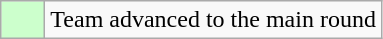<table class="wikitable">
<tr>
<td style="background: #ccffcc;width:22px"></td>
<td>Team advanced to the main round</td>
</tr>
</table>
